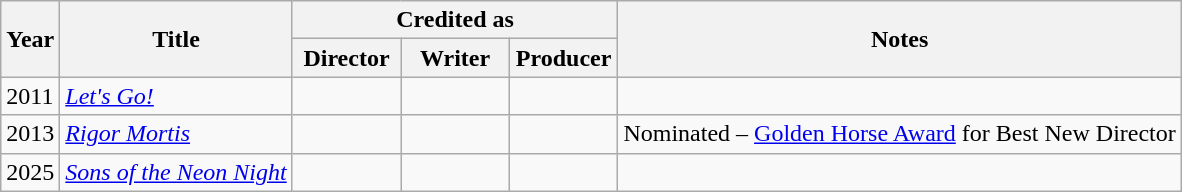<table class="wikitable">
<tr>
<th rowspan="2">Year</th>
<th rowspan="2">Title</th>
<th colspan="3">Credited as</th>
<th rowspan="2" scope="col">Notes</th>
</tr>
<tr>
<th width="65">Director</th>
<th width="65">Writer</th>
<th width="65">Producer</th>
</tr>
<tr>
<td>2011</td>
<td><em><a href='#'>Let's Go!</a></em></td>
<td></td>
<td></td>
<td></td>
<td></td>
</tr>
<tr>
<td>2013</td>
<td><em><a href='#'>Rigor Mortis</a></em></td>
<td></td>
<td></td>
<td></td>
<td>Nominated – <a href='#'>Golden Horse Award</a> for Best New Director</td>
</tr>
<tr>
<td>2025</td>
<td><em><a href='#'>Sons of the Neon Night</a></em></td>
<td></td>
<td></td>
<td></td>
<td></td>
</tr>
</table>
